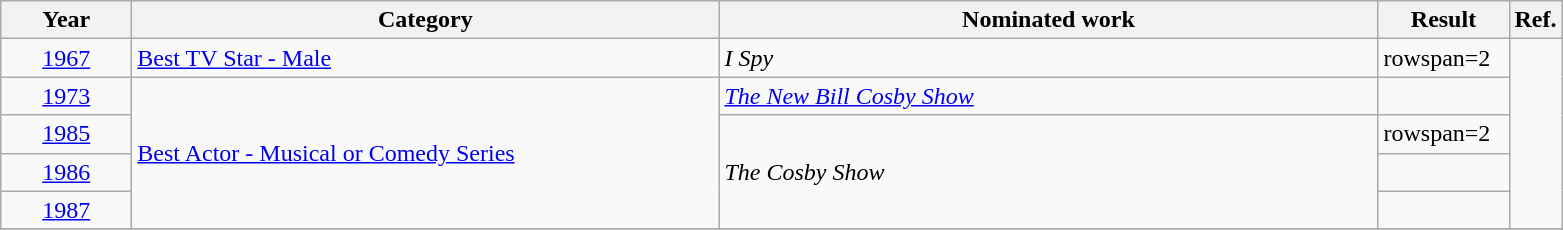<table class=wikitable>
<tr>
<th scope="col" style="width:5em;">Year</th>
<th scope="col" style="width:24em;">Category</th>
<th scope="col" style="width:27em;">Nominated work</th>
<th scope="col" style="width:5em;">Result</th>
<th>Ref.</th>
</tr>
<tr>
<td style="text-align:center;"><a href='#'>1967</a></td>
<td><a href='#'>Best TV Star - Male</a></td>
<td><em>I Spy</em></td>
<td>rowspan=2 </td>
<td rowspan=5></td>
</tr>
<tr>
<td style="text-align:center;"><a href='#'>1973</a></td>
<td rowspan=4><a href='#'>Best Actor - Musical or Comedy Series</a></td>
<td><em><a href='#'>The New Bill Cosby Show</a></em></td>
</tr>
<tr>
<td style="text-align:center;"><a href='#'>1985</a></td>
<td rowspan=3><em>The Cosby Show</em></td>
<td>rowspan=2 </td>
</tr>
<tr>
<td style="text-align:center;"><a href='#'>1986</a></td>
</tr>
<tr>
<td style="text-align:center;"><a href='#'>1987</a></td>
<td></td>
</tr>
<tr>
</tr>
</table>
